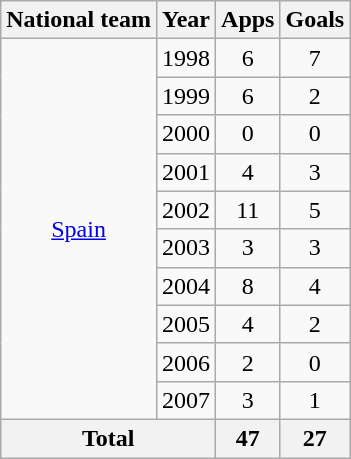<table class="wikitable" style="text-align:center">
<tr>
<th>National team</th>
<th>Year</th>
<th>Apps</th>
<th>Goals</th>
</tr>
<tr>
<td rowspan="10"><a href='#'>Spain</a></td>
<td>1998</td>
<td>6</td>
<td>7</td>
</tr>
<tr>
<td>1999</td>
<td>6</td>
<td>2</td>
</tr>
<tr>
<td>2000</td>
<td>0</td>
<td>0</td>
</tr>
<tr>
<td>2001</td>
<td>4</td>
<td>3</td>
</tr>
<tr>
<td>2002</td>
<td>11</td>
<td>5</td>
</tr>
<tr>
<td>2003</td>
<td>3</td>
<td>3</td>
</tr>
<tr>
<td>2004</td>
<td>8</td>
<td>4</td>
</tr>
<tr>
<td>2005</td>
<td>4</td>
<td>2</td>
</tr>
<tr>
<td>2006</td>
<td>2</td>
<td>0</td>
</tr>
<tr>
<td>2007</td>
<td>3</td>
<td>1</td>
</tr>
<tr>
<th colspan="2">Total</th>
<th>47</th>
<th>27</th>
</tr>
</table>
